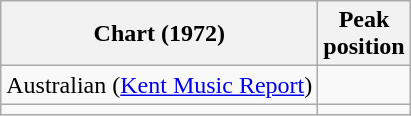<table class="wikitable">
<tr>
<th align="left">Chart (1972)</th>
<th align="left">Peak<br>position</th>
</tr>
<tr>
<td>Australian (<a href='#'>Kent Music Report</a>)</td>
<td></td>
</tr>
<tr>
<td></td>
</tr>
</table>
